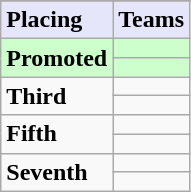<table class=wikitable>
<tr>
</tr>
<tr style="background: #E6E6FA;">
<td><strong>Placing</strong></td>
<td><strong>Teams</strong></td>
</tr>
<tr style="background: #ccffcc;">
<td rowspan="2"><strong>Promoted</strong></td>
<td><strong></strong></td>
</tr>
<tr style="background: #ccffcc;">
<td><strong></strong></td>
</tr>
<tr>
<td rowspan="2"><strong>Third</strong></td>
<td></td>
</tr>
<tr>
<td></td>
</tr>
<tr>
<td rowspan="2"><strong>Fifth</strong></td>
<td></td>
</tr>
<tr>
<td></td>
</tr>
<tr>
<td rowspan="2"><strong>Seventh</strong></td>
<td></td>
</tr>
<tr>
<td></td>
</tr>
</table>
